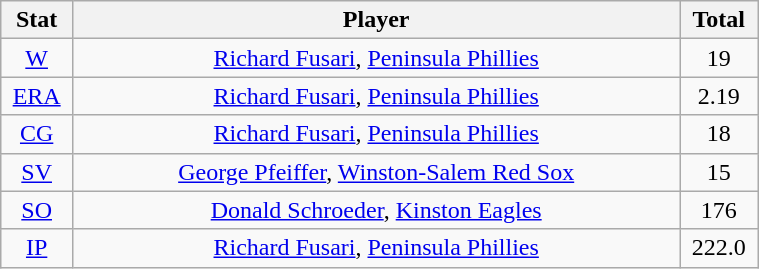<table class="wikitable" width="40%" style="text-align:center;">
<tr>
<th width="5%">Stat</th>
<th width="60%">Player</th>
<th width="5%">Total</th>
</tr>
<tr>
<td><a href='#'>W</a></td>
<td><a href='#'>Richard Fusari</a>, <a href='#'>Peninsula Phillies</a></td>
<td>19</td>
</tr>
<tr>
<td><a href='#'>ERA</a></td>
<td><a href='#'>Richard Fusari</a>, <a href='#'>Peninsula Phillies</a></td>
<td>2.19</td>
</tr>
<tr>
<td><a href='#'>CG</a></td>
<td><a href='#'>Richard Fusari</a>, <a href='#'>Peninsula Phillies</a></td>
<td>18</td>
</tr>
<tr>
<td><a href='#'>SV</a></td>
<td><a href='#'>George Pfeiffer</a>, <a href='#'>Winston-Salem Red Sox</a></td>
<td>15</td>
</tr>
<tr>
<td><a href='#'>SO</a></td>
<td><a href='#'>Donald Schroeder</a>, <a href='#'>Kinston Eagles</a></td>
<td>176</td>
</tr>
<tr>
<td><a href='#'>IP</a></td>
<td><a href='#'>Richard Fusari</a>, <a href='#'>Peninsula Phillies</a></td>
<td>222.0</td>
</tr>
</table>
